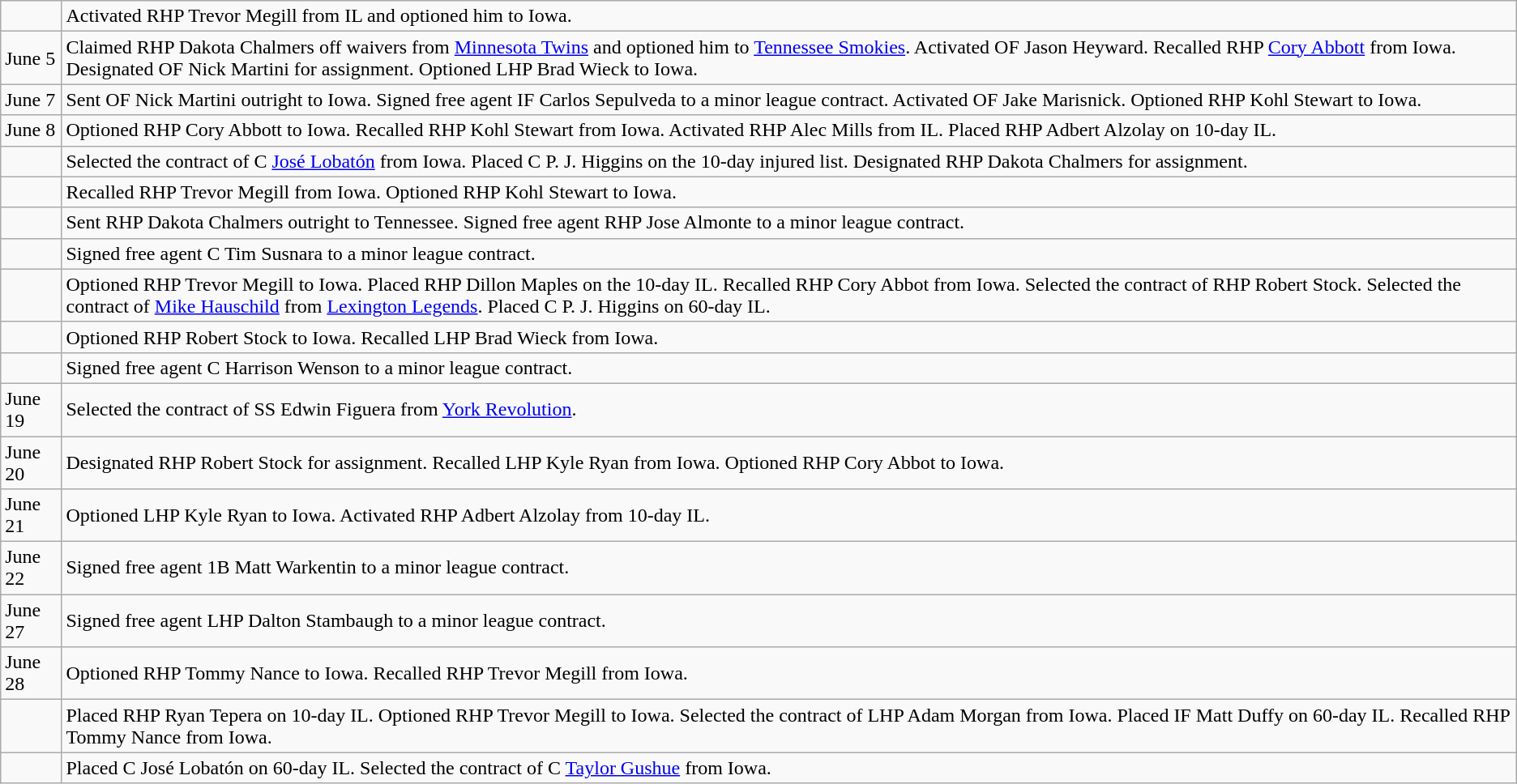<table class="wikitable">
<tr>
<td></td>
<td>Activated RHP Trevor Megill from IL and optioned him to Iowa.</td>
</tr>
<tr>
<td>June 5</td>
<td>Claimed RHP Dakota Chalmers off waivers from <a href='#'>Minnesota Twins</a> and optioned him to <a href='#'>Tennessee Smokies</a>. Activated OF Jason Heyward. Recalled RHP <a href='#'>Cory Abbott</a> from Iowa. Designated OF Nick Martini for assignment. Optioned LHP Brad Wieck to Iowa.</td>
</tr>
<tr>
<td>June 7</td>
<td>Sent OF Nick Martini outright to Iowa. Signed free agent IF Carlos Sepulveda to a minor league contract. Activated OF Jake Marisnick. Optioned RHP Kohl Stewart to Iowa.</td>
</tr>
<tr>
<td>June 8</td>
<td>Optioned RHP Cory Abbott to Iowa. Recalled RHP Kohl Stewart from Iowa. Activated RHP Alec Mills from IL. Placed RHP Adbert Alzolay on 10-day IL.</td>
</tr>
<tr>
<td></td>
<td>Selected the contract of C <a href='#'>José Lobatón</a> from Iowa. Placed C P. J. Higgins on the 10-day injured list. Designated RHP Dakota Chalmers for assignment.</td>
</tr>
<tr>
<td></td>
<td>Recalled RHP Trevor Megill from Iowa. Optioned RHP Kohl Stewart to Iowa.</td>
</tr>
<tr>
<td></td>
<td>Sent RHP Dakota Chalmers outright to Tennessee. Signed free agent RHP Jose Almonte to a minor league contract.</td>
</tr>
<tr>
<td></td>
<td>Signed free agent C Tim Susnara to a minor league contract.</td>
</tr>
<tr>
<td></td>
<td>Optioned RHP Trevor Megill to Iowa. Placed RHP Dillon Maples on the 10-day IL. Recalled RHP Cory Abbot from Iowa. Selected the contract of RHP Robert Stock. Selected the contract of <a href='#'>Mike Hauschild</a> from <a href='#'>Lexington Legends</a>. Placed C P. J. Higgins on 60-day IL.</td>
</tr>
<tr>
<td></td>
<td>Optioned RHP Robert Stock to Iowa. Recalled LHP Brad Wieck from Iowa.</td>
</tr>
<tr>
<td></td>
<td>Signed free agent C Harrison Wenson to a minor league contract.</td>
</tr>
<tr>
<td>June 19</td>
<td>Selected the contract of SS Edwin Figuera from <a href='#'>York Revolution</a>.</td>
</tr>
<tr>
<td>June 20</td>
<td>Designated RHP Robert Stock for assignment. Recalled LHP Kyle Ryan from Iowa. Optioned RHP Cory Abbot to Iowa.</td>
</tr>
<tr>
<td>June 21</td>
<td>Optioned LHP Kyle Ryan to Iowa. Activated RHP Adbert Alzolay from 10-day IL.</td>
</tr>
<tr>
<td>June 22</td>
<td>Signed free agent 1B Matt Warkentin to a minor league contract.</td>
</tr>
<tr>
<td>June 27</td>
<td>Signed free agent LHP Dalton Stambaugh to a minor league contract.</td>
</tr>
<tr>
<td>June 28</td>
<td>Optioned RHP Tommy Nance to Iowa. Recalled RHP Trevor Megill from Iowa.</td>
</tr>
<tr>
<td></td>
<td>Placed RHP Ryan Tepera on 10-day IL. Optioned RHP Trevor Megill to Iowa. Selected the contract of LHP Adam Morgan from Iowa. Placed IF Matt Duffy on 60-day IL. Recalled RHP Tommy Nance from Iowa.</td>
</tr>
<tr>
<td></td>
<td>Placed C José Lobatón on 60-day IL. Selected the contract of C <a href='#'>Taylor Gushue</a> from Iowa.</td>
</tr>
</table>
